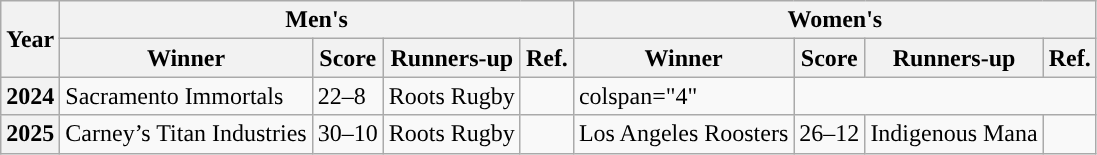<table class="wikitable">
<tr>
<th rowspan="2">Year</th>
<th colspan="4">Men's</th>
<th colspan="4">Women's</th>
</tr>
<tr>
<th>Winner</th>
<th>Score</th>
<th>Runners-up</th>
<th>Ref.</th>
<th>Winner</th>
<th>Score</th>
<th>Runners-up</th>
<th>Ref.</th>
</tr>
<tr>
<th>2024</th>
<td>Sacramento Immortals</td>
<td>22–8</td>
<td>Roots Rugby</td>
<td></td>
<td>colspan="4"</td>
</tr>
<tr>
<th>2025</th>
<td>Carney’s Titan Industries</td>
<td>30–10</td>
<td>Roots Rugby</td>
<td></td>
<td>Los Angeles Roosters</td>
<td>26–12</td>
<td>Indigenous Mana</td>
<td></td>
</tr>
</table>
